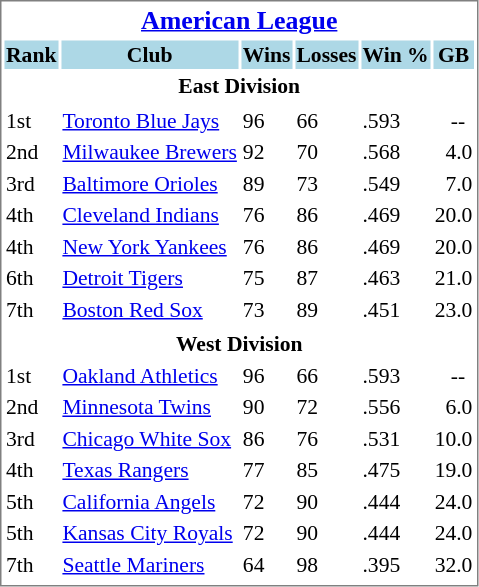<table cellpadding="1" style="width:auto;font-size: 90%; border: 1px solid gray;">
<tr align="center" style="font-size: larger;">
<th colspan=6><a href='#'>American League</a></th>
</tr>
<tr style="background:lightblue;">
<th>Rank</th>
<th>Club</th>
<th>Wins</th>
<th>Losses</th>
<th>Win %</th>
<th>GB</th>
</tr>
<tr align="center" style="vertical-align: middle;" style="background:lightblue;">
<th colspan=6>East Division</th>
</tr>
<tr>
</tr>
<tr>
<td>1st</td>
<td><a href='#'>Toronto Blue Jays</a></td>
<td>96</td>
<td>66</td>
<td>.593</td>
<td>   --</td>
</tr>
<tr>
<td>2nd</td>
<td><a href='#'>Milwaukee Brewers</a></td>
<td>92</td>
<td>70</td>
<td>.568</td>
<td>  4.0</td>
</tr>
<tr>
<td>3rd</td>
<td><a href='#'>Baltimore Orioles</a></td>
<td>89</td>
<td>73</td>
<td>.549</td>
<td>  7.0</td>
</tr>
<tr>
<td>4th</td>
<td><a href='#'>Cleveland Indians</a></td>
<td>76</td>
<td>86</td>
<td>.469</td>
<td>20.0</td>
</tr>
<tr>
<td>4th</td>
<td><a href='#'>New York Yankees</a></td>
<td>76</td>
<td>86</td>
<td>.469</td>
<td>20.0</td>
</tr>
<tr>
<td>6th</td>
<td><a href='#'>Detroit Tigers</a></td>
<td>75</td>
<td>87</td>
<td>.463</td>
<td>21.0</td>
</tr>
<tr>
<td>7th</td>
<td><a href='#'>Boston Red Sox</a></td>
<td>73</td>
<td>89</td>
<td>.451</td>
<td>23.0</td>
</tr>
<tr>
</tr>
<tr align="center" style="vertical-align: middle;" style="background:lightblue;">
<th colspan=6>West Division</th>
</tr>
<tr>
<td>1st</td>
<td><a href='#'>Oakland Athletics</a></td>
<td>96</td>
<td>66</td>
<td>.593</td>
<td>   --</td>
</tr>
<tr>
<td>2nd</td>
<td><a href='#'>Minnesota Twins</a></td>
<td>90</td>
<td>72</td>
<td>.556</td>
<td>  6.0</td>
</tr>
<tr>
<td>3rd</td>
<td><a href='#'>Chicago White Sox</a></td>
<td>86</td>
<td>76</td>
<td>.531</td>
<td>10.0</td>
</tr>
<tr>
<td>4th</td>
<td><a href='#'>Texas Rangers</a></td>
<td>77</td>
<td>85</td>
<td>.475</td>
<td>19.0</td>
</tr>
<tr>
<td>5th</td>
<td><a href='#'>California Angels</a></td>
<td>72</td>
<td>90</td>
<td>.444</td>
<td>24.0</td>
</tr>
<tr>
<td>5th</td>
<td><a href='#'>Kansas City Royals</a></td>
<td>72</td>
<td>90</td>
<td>.444</td>
<td>24.0</td>
</tr>
<tr>
<td>7th</td>
<td><a href='#'>Seattle Mariners</a></td>
<td>64</td>
<td>98</td>
<td>.395</td>
<td>32.0</td>
</tr>
<tr>
</tr>
</table>
